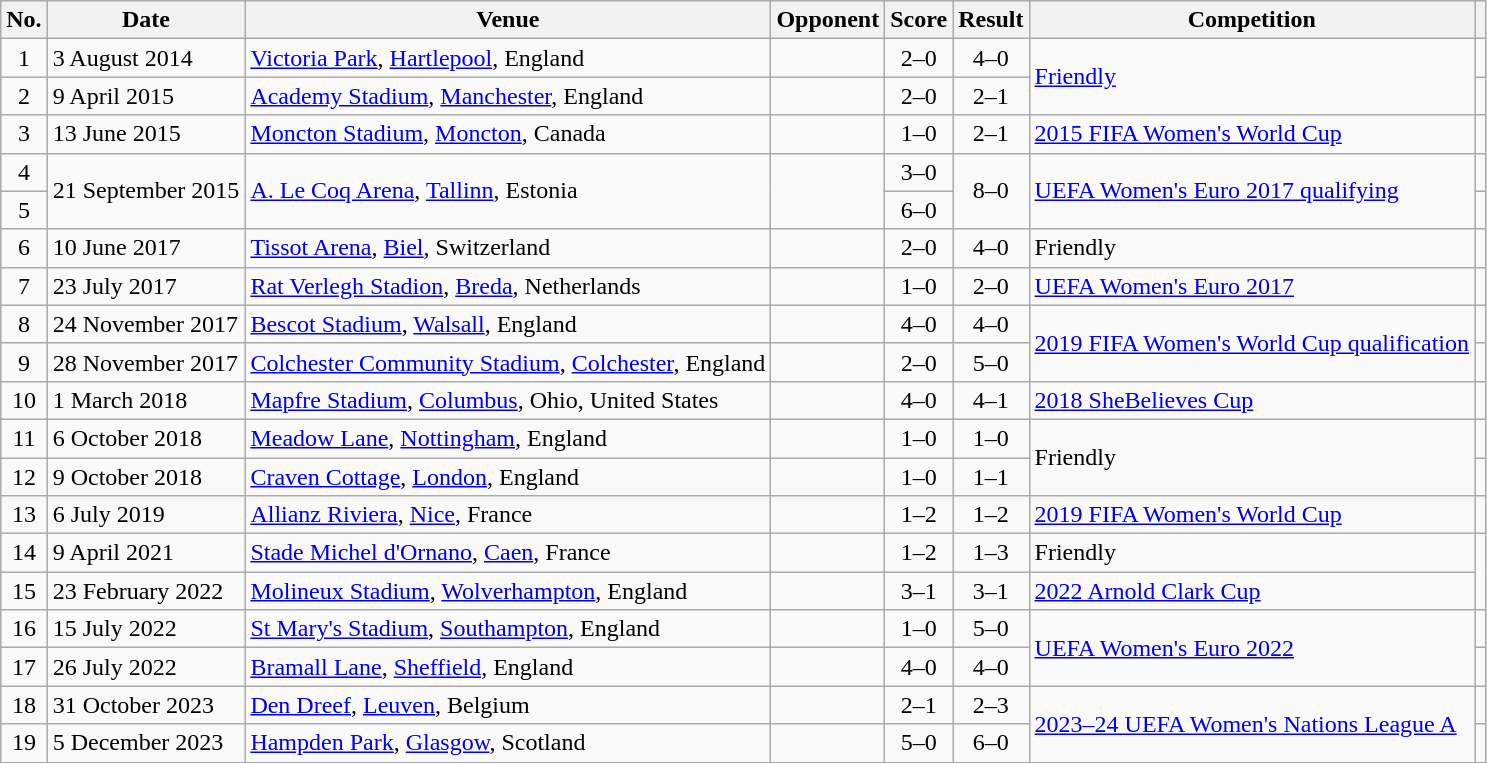<table class="wikitable sortable">
<tr>
<th scope="col">No.</th>
<th scope="col" data-sort-type="date">Date</th>
<th scope="col">Venue</th>
<th scope="col">Opponent</th>
<th scope="col">Score</th>
<th scope="col">Result</th>
<th scope="col">Competition</th>
<th scope="col" class="unsortable"></th>
</tr>
<tr>
<td align="center">1</td>
<td>3 August 2014</td>
<td><a href='#'>Victoria Park</a>, <a href='#'>Hartlepool</a>, England</td>
<td></td>
<td align="center">2–0</td>
<td align="center">4–0</td>
<td rowspan="2"><a href='#'>Friendly</a></td>
<td align="center"></td>
</tr>
<tr>
<td align="center">2</td>
<td>9 April 2015</td>
<td><a href='#'>Academy Stadium</a>, <a href='#'>Manchester</a>, England</td>
<td></td>
<td align="center">2–0</td>
<td align="center">2–1</td>
<td align="center"></td>
</tr>
<tr>
<td align="center">3</td>
<td>13 June 2015</td>
<td><a href='#'>Moncton Stadium</a>, <a href='#'>Moncton</a>, Canada</td>
<td></td>
<td align="center">1–0</td>
<td align="center">2–1</td>
<td><a href='#'>2015 FIFA Women's World Cup</a></td>
<td align="center"></td>
</tr>
<tr>
<td align="center">4</td>
<td rowspan="2">21 September 2015</td>
<td rowspan="2"><a href='#'>A. Le Coq Arena</a>, <a href='#'>Tallinn</a>, Estonia</td>
<td rowspan="2"></td>
<td align="center">3–0</td>
<td rowspan="2" align="center">8–0</td>
<td rowspan="2"><a href='#'>UEFA Women's Euro 2017 qualifying</a></td>
<td align="center"></td>
</tr>
<tr>
<td align="center">5</td>
<td align="center">6–0</td>
<td align="center"></td>
</tr>
<tr>
<td align="center">6</td>
<td>10 June 2017</td>
<td><a href='#'>Tissot Arena</a>, <a href='#'>Biel</a>, Switzerland</td>
<td></td>
<td align="center">2–0</td>
<td align="center">4–0</td>
<td>Friendly</td>
<td align="center"></td>
</tr>
<tr>
<td align="center">7</td>
<td>23 July 2017</td>
<td><a href='#'>Rat Verlegh Stadion</a>, <a href='#'>Breda</a>, Netherlands</td>
<td></td>
<td align="center">1–0</td>
<td align="center">2–0</td>
<td><a href='#'>UEFA Women's Euro 2017</a></td>
<td align="center"></td>
</tr>
<tr>
<td align="center">8</td>
<td>24 November 2017</td>
<td><a href='#'>Bescot Stadium</a>, <a href='#'>Walsall</a>, England</td>
<td></td>
<td align="center">4–0</td>
<td align="center">4–0</td>
<td rowspan="2"><a href='#'>2019 FIFA Women's World Cup qualification</a></td>
<td align="center"></td>
</tr>
<tr>
<td align="center">9</td>
<td>28 November 2017</td>
<td><a href='#'>Colchester Community Stadium</a>, <a href='#'>Colchester</a>, England</td>
<td></td>
<td align="center">2–0</td>
<td align="center">5–0</td>
<td align="center"></td>
</tr>
<tr>
<td align="center">10</td>
<td>1 March 2018</td>
<td><a href='#'>Mapfre Stadium</a>, <a href='#'>Columbus</a>, Ohio, United States</td>
<td></td>
<td align="center">4–0</td>
<td align="center">4–1</td>
<td><a href='#'>2018 SheBelieves Cup</a></td>
<td align="center"></td>
</tr>
<tr>
<td align="center">11</td>
<td>6 October 2018</td>
<td><a href='#'>Meadow Lane</a>, <a href='#'>Nottingham</a>, England</td>
<td></td>
<td align="center">1–0</td>
<td align="center">1–0</td>
<td rowspan="2">Friendly</td>
<td align="center"></td>
</tr>
<tr>
<td align="center">12</td>
<td>9 October 2018</td>
<td><a href='#'>Craven Cottage</a>, <a href='#'>London</a>, England</td>
<td></td>
<td align="center">1–0</td>
<td align="center">1–1</td>
<td align="center"></td>
</tr>
<tr>
<td align="center">13</td>
<td>6 July 2019</td>
<td><a href='#'>Allianz Riviera</a>, <a href='#'>Nice</a>, France</td>
<td></td>
<td align="center">1–2</td>
<td align="center">1–2</td>
<td><a href='#'>2019 FIFA Women's World Cup</a></td>
<td align="center"></td>
</tr>
<tr>
<td align="center">14</td>
<td>9 April 2021</td>
<td><a href='#'>Stade Michel d'Ornano</a>, <a href='#'>Caen</a>, France</td>
<td></td>
<td align="center">1–2</td>
<td align="center">1–3</td>
<td>Friendly</td>
</tr>
<tr>
<td align="center">15</td>
<td>23 February 2022</td>
<td><a href='#'>Molineux Stadium</a>, <a href='#'>Wolverhampton</a>, England</td>
<td></td>
<td align="center">3–1</td>
<td align="center">3–1</td>
<td><a href='#'>2022 Arnold Clark Cup</a></td>
</tr>
<tr>
<td align="center">16</td>
<td>15 July 2022</td>
<td><a href='#'>St Mary's Stadium</a>, <a href='#'>Southampton</a>, England</td>
<td></td>
<td align="center">1–0</td>
<td align="center">5–0</td>
<td rowspan="2"><a href='#'>UEFA Women's Euro 2022</a></td>
<td align="center"></td>
</tr>
<tr>
<td align="center">17</td>
<td>26 July 2022</td>
<td><a href='#'>Bramall Lane</a>, <a href='#'>Sheffield</a>, England</td>
<td></td>
<td align="center">4–0</td>
<td align="center">4–0</td>
<td align="center"></td>
</tr>
<tr>
<td align="center">18</td>
<td>31 October 2023</td>
<td><a href='#'>Den Dreef</a>, <a href='#'>Leuven</a>, Belgium</td>
<td></td>
<td align="center">2–1</td>
<td align="center">2–3</td>
<td rowspan="2"><a href='#'>2023–24 UEFA Women's Nations League A</a></td>
<td align="center"></td>
</tr>
<tr>
<td align="center">19</td>
<td>5 December 2023</td>
<td><a href='#'>Hampden Park</a>, <a href='#'>Glasgow</a>, Scotland</td>
<td></td>
<td align="center">5–0</td>
<td align="center">6–0</td>
<td align="center"></td>
</tr>
<tr>
</tr>
</table>
